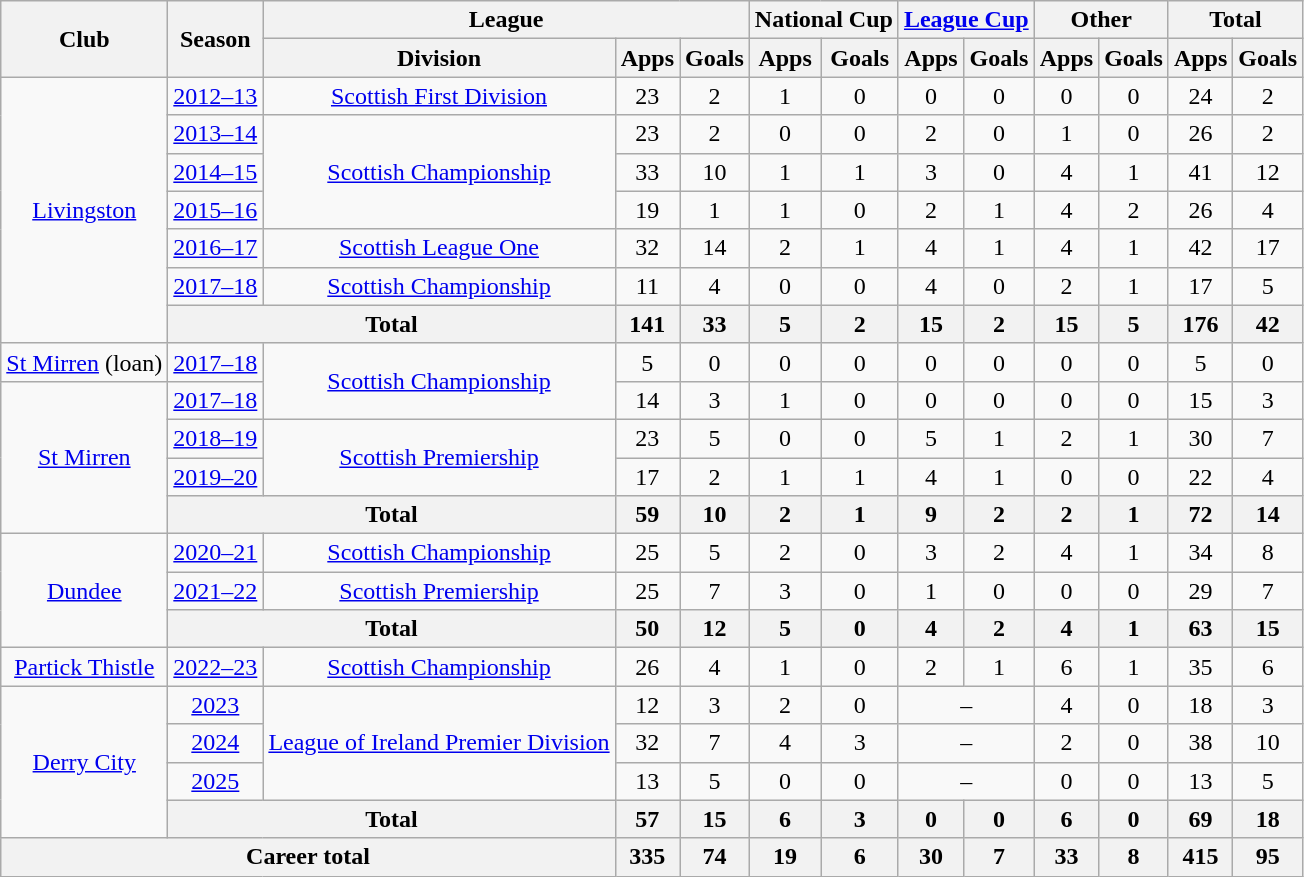<table class="wikitable" style="text-align: center">
<tr>
<th rowspan="2">Club</th>
<th rowspan="2">Season</th>
<th colspan="3">League</th>
<th colspan="2">National Cup</th>
<th colspan="2"><a href='#'>League Cup</a></th>
<th colspan="2">Other</th>
<th colspan="2">Total</th>
</tr>
<tr>
<th>Division</th>
<th>Apps</th>
<th>Goals</th>
<th>Apps</th>
<th>Goals</th>
<th>Apps</th>
<th>Goals</th>
<th>Apps</th>
<th>Goals</th>
<th>Apps</th>
<th>Goals</th>
</tr>
<tr>
<td rowspan="7"><a href='#'>Livingston</a></td>
<td><a href='#'>2012–13</a></td>
<td><a href='#'>Scottish First Division</a></td>
<td>23</td>
<td>2</td>
<td>1</td>
<td>0</td>
<td>0</td>
<td>0</td>
<td>0</td>
<td>0</td>
<td>24</td>
<td>2</td>
</tr>
<tr>
<td><a href='#'>2013–14</a></td>
<td rowspan="3"><a href='#'>Scottish Championship</a></td>
<td>23</td>
<td>2</td>
<td>0</td>
<td>0</td>
<td>2</td>
<td>0</td>
<td>1</td>
<td>0</td>
<td>26</td>
<td>2</td>
</tr>
<tr>
<td><a href='#'>2014–15</a></td>
<td>33</td>
<td>10</td>
<td>1</td>
<td>1</td>
<td>3</td>
<td>0</td>
<td>4</td>
<td>1</td>
<td>41</td>
<td>12</td>
</tr>
<tr>
<td><a href='#'>2015–16</a></td>
<td>19</td>
<td>1</td>
<td>1</td>
<td>0</td>
<td>2</td>
<td>1</td>
<td>4</td>
<td>2</td>
<td>26</td>
<td>4</td>
</tr>
<tr>
<td><a href='#'>2016–17</a></td>
<td><a href='#'>Scottish League One</a></td>
<td>32</td>
<td>14</td>
<td>2</td>
<td>1</td>
<td>4</td>
<td>1</td>
<td>4</td>
<td>1</td>
<td>42</td>
<td>17</td>
</tr>
<tr>
<td><a href='#'>2017–18</a></td>
<td><a href='#'>Scottish Championship</a></td>
<td>11</td>
<td>4</td>
<td>0</td>
<td>0</td>
<td>4</td>
<td>0</td>
<td>2</td>
<td>1</td>
<td>17</td>
<td>5</td>
</tr>
<tr>
<th colspan="2">Total</th>
<th>141</th>
<th>33</th>
<th>5</th>
<th>2</th>
<th>15</th>
<th>2</th>
<th>15</th>
<th>5</th>
<th>176</th>
<th>42</th>
</tr>
<tr>
<td><a href='#'>St Mirren</a> (loan)</td>
<td><a href='#'>2017–18</a></td>
<td rowspan="2"><a href='#'>Scottish Championship</a></td>
<td>5</td>
<td>0</td>
<td>0</td>
<td>0</td>
<td>0</td>
<td>0</td>
<td>0</td>
<td>0</td>
<td>5</td>
<td>0</td>
</tr>
<tr>
<td rowspan="4"><a href='#'>St Mirren</a></td>
<td><a href='#'>2017–18</a></td>
<td>14</td>
<td>3</td>
<td>1</td>
<td>0</td>
<td>0</td>
<td>0</td>
<td>0</td>
<td>0</td>
<td>15</td>
<td>3</td>
</tr>
<tr>
<td><a href='#'>2018–19</a></td>
<td rowspan="2"><a href='#'>Scottish Premiership</a></td>
<td>23</td>
<td>5</td>
<td>0</td>
<td>0</td>
<td>5</td>
<td>1</td>
<td>2</td>
<td>1</td>
<td>30</td>
<td>7</td>
</tr>
<tr>
<td><a href='#'>2019–20</a></td>
<td>17</td>
<td>2</td>
<td>1</td>
<td>1</td>
<td>4</td>
<td>1</td>
<td>0</td>
<td>0</td>
<td>22</td>
<td>4</td>
</tr>
<tr>
<th colspan="2">Total</th>
<th>59</th>
<th>10</th>
<th>2</th>
<th>1</th>
<th>9</th>
<th>2</th>
<th>2</th>
<th>1</th>
<th>72</th>
<th>14</th>
</tr>
<tr>
<td rowspan="3"><a href='#'>Dundee</a></td>
<td><a href='#'>2020–21</a></td>
<td><a href='#'>Scottish Championship</a></td>
<td>25</td>
<td>5</td>
<td>2</td>
<td>0</td>
<td>3</td>
<td>2</td>
<td>4</td>
<td>1</td>
<td>34</td>
<td>8</td>
</tr>
<tr>
<td><a href='#'>2021–22</a></td>
<td><a href='#'>Scottish Premiership</a></td>
<td>25</td>
<td>7</td>
<td>3</td>
<td>0</td>
<td>1</td>
<td>0</td>
<td>0</td>
<td>0</td>
<td>29</td>
<td>7</td>
</tr>
<tr>
<th colspan="2">Total</th>
<th>50</th>
<th>12</th>
<th>5</th>
<th>0</th>
<th>4</th>
<th>2</th>
<th>4</th>
<th>1</th>
<th>63</th>
<th>15</th>
</tr>
<tr>
<td><a href='#'>Partick Thistle</a></td>
<td><a href='#'>2022–23</a></td>
<td><a href='#'>Scottish Championship</a></td>
<td>26</td>
<td>4</td>
<td>1</td>
<td>0</td>
<td>2</td>
<td>1</td>
<td>6</td>
<td>1</td>
<td>35</td>
<td>6</td>
</tr>
<tr>
<td rowspan="4"><a href='#'>Derry City</a></td>
<td><a href='#'>2023</a></td>
<td rowspan="3"><a href='#'>League of Ireland Premier Division</a></td>
<td>12</td>
<td>3</td>
<td>2</td>
<td>0</td>
<td colspan="2">–</td>
<td>4</td>
<td>0</td>
<td>18</td>
<td>3</td>
</tr>
<tr>
<td><a href='#'>2024</a></td>
<td>32</td>
<td>7</td>
<td>4</td>
<td>3</td>
<td colspan="2">–</td>
<td>2</td>
<td>0</td>
<td>38</td>
<td>10</td>
</tr>
<tr>
<td><a href='#'>2025</a></td>
<td>13</td>
<td>5</td>
<td>0</td>
<td>0</td>
<td colspan="2">–</td>
<td>0</td>
<td>0</td>
<td>13</td>
<td>5</td>
</tr>
<tr>
<th colspan="2">Total</th>
<th>57</th>
<th>15</th>
<th>6</th>
<th>3</th>
<th>0</th>
<th>0</th>
<th>6</th>
<th>0</th>
<th>69</th>
<th>18</th>
</tr>
<tr>
<th colspan="3">Career total</th>
<th>335</th>
<th>74</th>
<th>19</th>
<th>6</th>
<th>30</th>
<th>7</th>
<th>33</th>
<th>8</th>
<th>415</th>
<th>95</th>
</tr>
</table>
